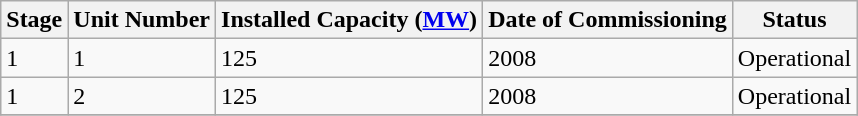<table class="sortable wikitable">
<tr>
<th>Stage</th>
<th>Unit Number</th>
<th>Installed Capacity (<a href='#'>MW</a>)</th>
<th>Date of Commissioning</th>
<th>Status</th>
</tr>
<tr>
<td>1</td>
<td>1</td>
<td>125</td>
<td>2008</td>
<td>Operational</td>
</tr>
<tr>
<td>1</td>
<td>2</td>
<td>125</td>
<td>2008</td>
<td>Operational </td>
</tr>
<tr>
</tr>
</table>
